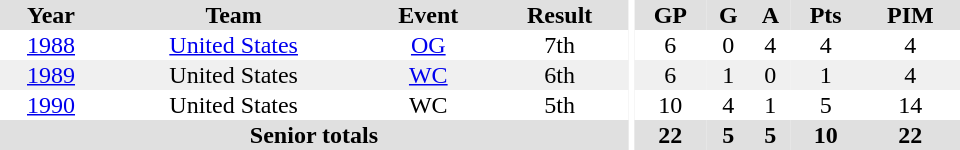<table border="0" cellpadding="1" cellspacing="0" ID="Table3" style="text-align:center; width:40em">
<tr ALIGN="center" bgcolor="#e0e0e0">
<th>Year</th>
<th>Team</th>
<th>Event</th>
<th>Result</th>
<th rowspan="99" bgcolor="#ffffff"></th>
<th>GP</th>
<th>G</th>
<th>A</th>
<th>Pts</th>
<th>PIM</th>
</tr>
<tr>
<td><a href='#'>1988</a></td>
<td><a href='#'>United States</a></td>
<td><a href='#'>OG</a></td>
<td>7th</td>
<td>6</td>
<td>0</td>
<td>4</td>
<td>4</td>
<td>4</td>
</tr>
<tr bgcolor="#f0f0f0">
<td><a href='#'>1989</a></td>
<td>United States</td>
<td><a href='#'>WC</a></td>
<td>6th</td>
<td>6</td>
<td>1</td>
<td>0</td>
<td>1</td>
<td>4</td>
</tr>
<tr>
<td><a href='#'>1990</a></td>
<td>United States</td>
<td>WC</td>
<td>5th</td>
<td>10</td>
<td>4</td>
<td>1</td>
<td>5</td>
<td>14</td>
</tr>
<tr bgcolor="#e0e0e0">
<th colspan="4">Senior totals</th>
<th>22</th>
<th>5</th>
<th>5</th>
<th>10</th>
<th>22</th>
</tr>
</table>
